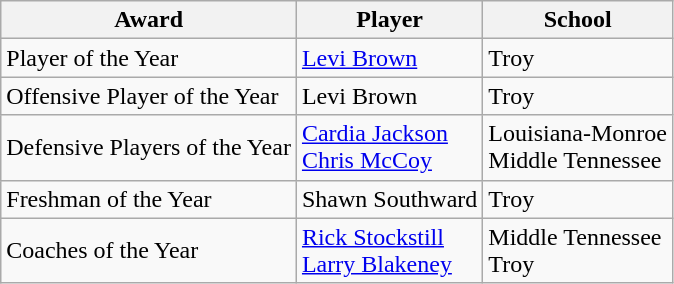<table class="wikitable sortable">
<tr>
<th>Award</th>
<th>Player</th>
<th>School</th>
</tr>
<tr>
<td>Player of the Year</td>
<td><a href='#'>Levi Brown</a></td>
<td>Troy</td>
</tr>
<tr>
<td>Offensive Player of the Year</td>
<td>Levi Brown</td>
<td>Troy</td>
</tr>
<tr>
<td>Defensive Players of the Year</td>
<td><a href='#'>Cardia Jackson</a><br><a href='#'>Chris McCoy</a></td>
<td>Louisiana-Monroe<br>Middle Tennessee</td>
</tr>
<tr>
<td>Freshman of the Year</td>
<td>Shawn Southward</td>
<td>Troy</td>
</tr>
<tr>
<td>Coaches of the Year</td>
<td><a href='#'>Rick Stockstill</a><br><a href='#'>Larry Blakeney</a></td>
<td>Middle Tennessee<br>Troy</td>
</tr>
</table>
